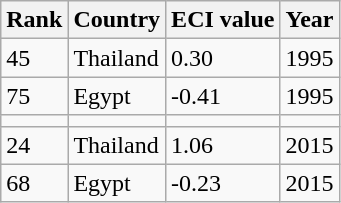<table class="wikitable">
<tr>
<th>Rank</th>
<th>Country</th>
<th>ECI value</th>
<th>Year</th>
</tr>
<tr>
<td>45</td>
<td>Thailand</td>
<td>0.30</td>
<td>1995</td>
</tr>
<tr>
<td>75</td>
<td>Egypt</td>
<td>-0.41</td>
<td>1995</td>
</tr>
<tr>
<td></td>
<td></td>
<td></td>
<td></td>
</tr>
<tr>
<td>24</td>
<td>Thailand</td>
<td>1.06</td>
<td>2015</td>
</tr>
<tr>
<td>68</td>
<td>Egypt</td>
<td>-0.23</td>
<td>2015</td>
</tr>
</table>
